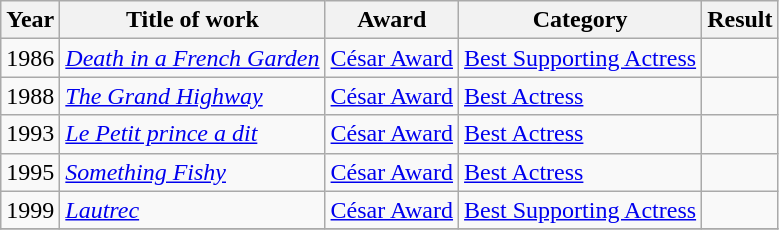<table class="wikitable sortable">
<tr>
<th>Year</th>
<th>Title of work</th>
<th>Award</th>
<th>Category</th>
<th>Result</th>
</tr>
<tr>
<td>1986</td>
<td><em><a href='#'>Death in a French Garden</a></em></td>
<td><a href='#'>César Award</a></td>
<td><a href='#'>Best Supporting Actress</a></td>
<td></td>
</tr>
<tr>
<td>1988</td>
<td><em><a href='#'>The Grand Highway</a></em></td>
<td><a href='#'>César Award</a></td>
<td><a href='#'>Best Actress</a></td>
<td></td>
</tr>
<tr>
<td>1993</td>
<td><em><a href='#'>Le Petit prince a dit</a></em></td>
<td><a href='#'>César Award</a></td>
<td><a href='#'>Best Actress</a></td>
<td></td>
</tr>
<tr>
<td>1995</td>
<td><em><a href='#'>Something Fishy</a></em></td>
<td><a href='#'>César Award</a></td>
<td><a href='#'>Best Actress</a></td>
<td></td>
</tr>
<tr>
<td>1999</td>
<td><em><a href='#'>Lautrec</a></em></td>
<td><a href='#'>César Award</a></td>
<td><a href='#'>Best Supporting Actress</a></td>
<td></td>
</tr>
<tr>
</tr>
</table>
